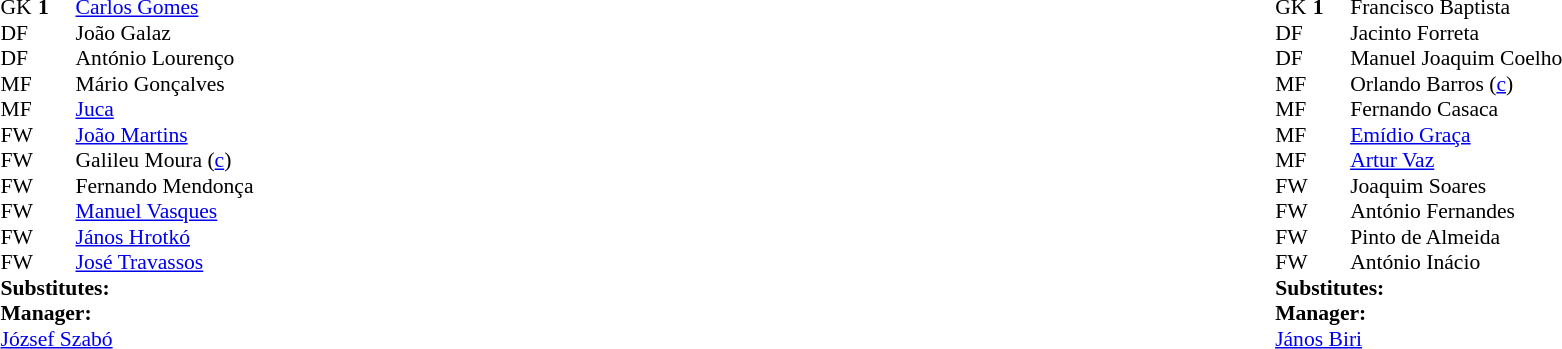<table width="100%">
<tr>
<td valign="top" width="50%"><br><table style="font-size: 90%" cellspacing="0" cellpadding="0">
<tr>
<td colspan="4"></td>
</tr>
<tr>
<th width=25></th>
<th width=25></th>
</tr>
<tr>
<td>GK</td>
<td><strong>1</strong></td>
<td> <a href='#'>Carlos Gomes</a></td>
</tr>
<tr>
<td>DF</td>
<td></td>
<td> João Galaz</td>
</tr>
<tr>
<td>DF</td>
<td></td>
<td> António Lourenço</td>
</tr>
<tr>
<td>MF</td>
<td></td>
<td> Mário Gonçalves</td>
</tr>
<tr>
<td>MF</td>
<td></td>
<td> <a href='#'>Juca</a></td>
</tr>
<tr>
<td>FW</td>
<td></td>
<td> <a href='#'>João Martins</a></td>
</tr>
<tr>
<td>FW</td>
<td></td>
<td> Galileu Moura (<a href='#'>c</a>)</td>
</tr>
<tr>
<td>FW</td>
<td></td>
<td> Fernando Mendonça</td>
</tr>
<tr>
<td>FW</td>
<td></td>
<td> <a href='#'>Manuel Vasques</a></td>
</tr>
<tr>
<td>FW</td>
<td></td>
<td> <a href='#'>János Hrotkó</a></td>
</tr>
<tr>
<td>FW</td>
<td></td>
<td> <a href='#'>José Travassos</a></td>
</tr>
<tr>
<td colspan=3><strong>Substitutes:</strong></td>
</tr>
<tr>
<td colspan=3><strong>Manager:</strong></td>
</tr>
<tr>
<td colspan=4> <a href='#'>József Szabó</a></td>
</tr>
</table>
</td>
<td valign="top"></td>
<td valign="top" width="50%"><br><table style="font-size: 90%" cellspacing="0" cellpadding="0" align=center>
<tr>
<td colspan="4"></td>
</tr>
<tr>
<th width=25></th>
<th width=25></th>
</tr>
<tr>
<td>GK</td>
<td><strong>1</strong></td>
<td> Francisco Baptista</td>
</tr>
<tr>
<td>DF</td>
<td></td>
<td> Jacinto Forreta</td>
</tr>
<tr>
<td>DF</td>
<td></td>
<td> Manuel Joaquim Coelho</td>
</tr>
<tr>
<td>MF</td>
<td></td>
<td> Orlando Barros (<a href='#'>c</a>)</td>
</tr>
<tr>
<td>MF</td>
<td></td>
<td> Fernando Casaca</td>
</tr>
<tr>
<td>MF</td>
<td></td>
<td> <a href='#'>Emídio Graça</a></td>
</tr>
<tr>
<td>MF</td>
<td></td>
<td> <a href='#'>Artur Vaz</a></td>
</tr>
<tr>
<td>FW</td>
<td></td>
<td> Joaquim Soares</td>
</tr>
<tr>
<td>FW</td>
<td></td>
<td> António Fernandes</td>
</tr>
<tr>
<td>FW</td>
<td></td>
<td> Pinto de Almeida</td>
</tr>
<tr>
<td>FW</td>
<td></td>
<td> António Inácio</td>
</tr>
<tr>
<td colspan=3><strong>Substitutes:</strong></td>
</tr>
<tr>
<td colspan=3><strong>Manager:</strong></td>
</tr>
<tr>
<td colspan=4> <a href='#'>János Biri</a></td>
</tr>
</table>
</td>
</tr>
</table>
